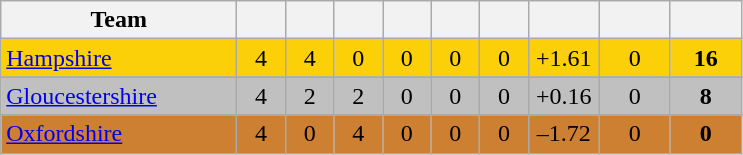<table class="wikitable" style="text-align:center">
<tr>
<th width="150">Team</th>
<th width="25"></th>
<th width="25"></th>
<th width="25"></th>
<th width="25"></th>
<th width="25"></th>
<th width="25"></th>
<th width="40"></th>
<th width="40"></th>
<th width="40"></th>
</tr>
<tr style="background:#fbd009">
<td style="text-align:left"><a href='#'>Hampshire</a></td>
<td>4</td>
<td>4</td>
<td>0</td>
<td>0</td>
<td>0</td>
<td>0</td>
<td>+1.61</td>
<td>0</td>
<td><strong>16</strong></td>
</tr>
<tr>
</tr>
<tr style="background:silver">
<td style="text-align:left"><a href='#'>Gloucestershire</a></td>
<td>4</td>
<td>2</td>
<td>2</td>
<td>0</td>
<td>0</td>
<td>0</td>
<td>+0.16</td>
<td>0</td>
<td><strong>8</strong></td>
</tr>
<tr>
</tr>
<tr style="background:#CD7F32">
<td style="text-align:left"><a href='#'>Oxfordshire</a></td>
<td>4</td>
<td>0</td>
<td>4</td>
<td>0</td>
<td>0</td>
<td>0</td>
<td>–1.72</td>
<td>0</td>
<td><strong>0</strong></td>
</tr>
</table>
